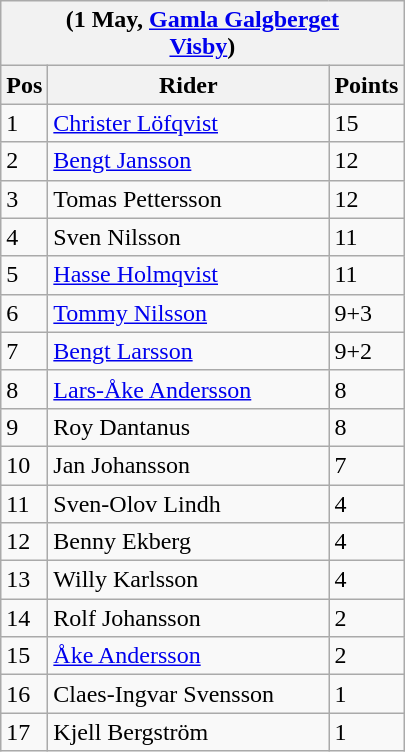<table class="wikitable">
<tr>
<th colspan="6">(1 May, <a href='#'>Gamla Galgberget</a><br> <a href='#'>Visby</a>)</th>
</tr>
<tr>
<th width=20>Pos</th>
<th width=180>Rider</th>
<th width=40>Points</th>
</tr>
<tr>
<td>1</td>
<td style="text-align:left;"><a href='#'>Christer Löfqvist</a></td>
<td>15</td>
</tr>
<tr>
<td>2</td>
<td style="text-align:left;"><a href='#'>Bengt Jansson</a></td>
<td>12</td>
</tr>
<tr>
<td>3</td>
<td style="text-align:left;">Tomas Pettersson</td>
<td>12</td>
</tr>
<tr>
<td>4</td>
<td style="text-align:left;">Sven Nilsson</td>
<td>11</td>
</tr>
<tr>
<td>5</td>
<td style="text-align:left;"><a href='#'>Hasse Holmqvist</a></td>
<td>11</td>
</tr>
<tr>
<td>6</td>
<td style="text-align:left;"><a href='#'>Tommy Nilsson</a></td>
<td>9+3</td>
</tr>
<tr>
<td>7</td>
<td style="text-align:left;"><a href='#'>Bengt Larsson</a></td>
<td>9+2</td>
</tr>
<tr>
<td>8</td>
<td style="text-align:left;"><a href='#'>Lars-Åke Andersson</a></td>
<td>8</td>
</tr>
<tr>
<td>9</td>
<td style="text-align:left;">Roy Dantanus</td>
<td>8</td>
</tr>
<tr>
<td>10</td>
<td style="text-align:left;">Jan Johansson</td>
<td>7</td>
</tr>
<tr>
<td>11</td>
<td style="text-align:left;">Sven-Olov Lindh</td>
<td>4</td>
</tr>
<tr>
<td>12</td>
<td style="text-align:left;">Benny Ekberg</td>
<td>4</td>
</tr>
<tr>
<td>13</td>
<td style="text-align:left;">Willy Karlsson</td>
<td>4</td>
</tr>
<tr>
<td>14</td>
<td style="text-align:left;">Rolf Johansson</td>
<td>2</td>
</tr>
<tr>
<td>15</td>
<td style="text-align:left;"><a href='#'>Åke Andersson</a></td>
<td>2</td>
</tr>
<tr>
<td>16</td>
<td style="text-align:left;">Claes-Ingvar Svensson</td>
<td>1</td>
</tr>
<tr>
<td>17</td>
<td style="text-align:left;">Kjell Bergström</td>
<td>1</td>
</tr>
</table>
